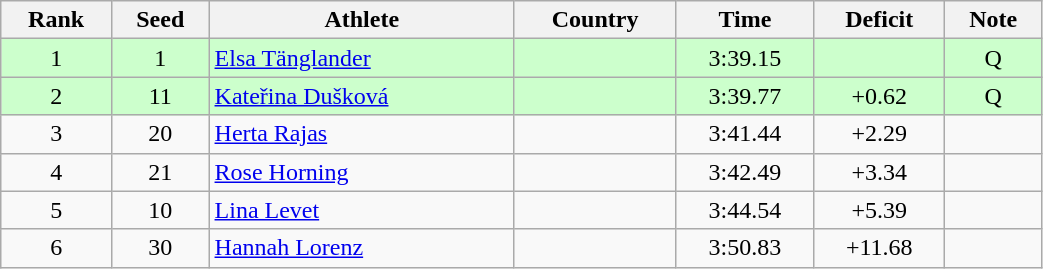<table class="wikitable sortable" style="text-align:center" width=55%>
<tr>
<th>Rank</th>
<th>Seed</th>
<th>Athlete</th>
<th>Country</th>
<th>Time</th>
<th>Deficit</th>
<th>Note</th>
</tr>
<tr bgcolor=ccffcc>
<td>1</td>
<td>1</td>
<td align=left><a href='#'>Elsa Tänglander</a></td>
<td align=left></td>
<td>3:39.15</td>
<td></td>
<td>Q</td>
</tr>
<tr bgcolor=ccffcc>
<td>2</td>
<td>11</td>
<td align=left><a href='#'>Kateřina Dušková</a></td>
<td align=left></td>
<td>3:39.77</td>
<td>+0.62</td>
<td>Q</td>
</tr>
<tr>
<td>3</td>
<td>20</td>
<td align=left><a href='#'>Herta Rajas</a></td>
<td align=left></td>
<td>3:41.44</td>
<td>+2.29</td>
<td></td>
</tr>
<tr>
<td>4</td>
<td>21</td>
<td align=left><a href='#'>Rose Horning</a></td>
<td align=left></td>
<td>3:42.49</td>
<td>+3.34</td>
<td></td>
</tr>
<tr>
<td>5</td>
<td>10</td>
<td align=left><a href='#'>Lina Levet</a></td>
<td align=left></td>
<td>3:44.54</td>
<td>+5.39</td>
<td></td>
</tr>
<tr>
<td>6</td>
<td>30</td>
<td align=left><a href='#'>Hannah Lorenz</a></td>
<td align=left></td>
<td>3:50.83</td>
<td>+11.68</td>
<td></td>
</tr>
</table>
